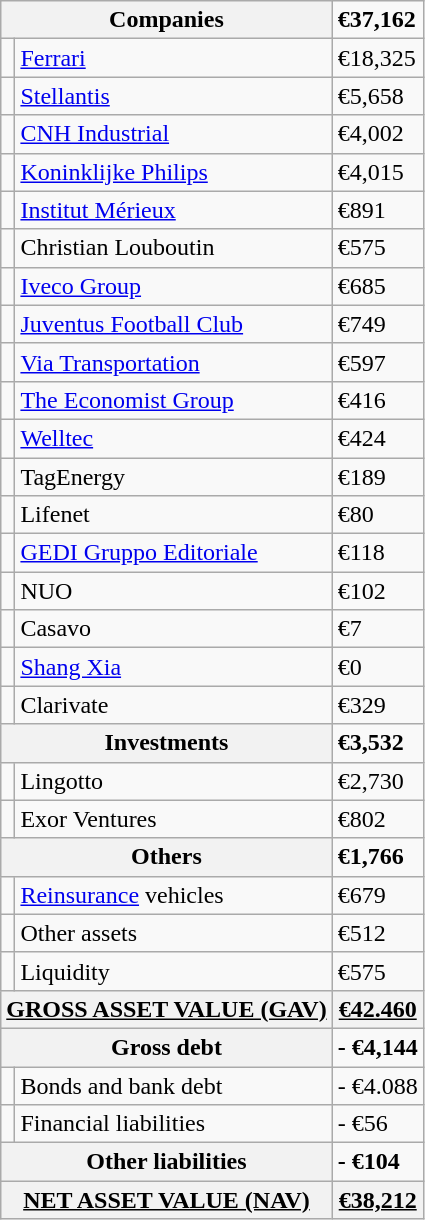<table class="wikitable">
<tr>
<th colspan="3">Companies</th>
<td colspan="2"><strong>€37,162</strong></td>
</tr>
<tr>
<td></td>
<td colspan="2"><a href='#'>Ferrari</a></td>
<td colspan="2">€18,325</td>
</tr>
<tr>
<td></td>
<td colspan="2"><a href='#'>Stellantis</a></td>
<td colspan="2">€5,658</td>
</tr>
<tr>
<td></td>
<td colspan="2"><a href='#'>CNH Industrial</a></td>
<td colspan="2">€4,002</td>
</tr>
<tr>
<td></td>
<td colspan="2"><a href='#'>Koninklijke Philips</a></td>
<td colspan="2">€4,015</td>
</tr>
<tr>
<td></td>
<td colspan="2"><a href='#'>Institut Mérieux</a></td>
<td colspan="2">€891</td>
</tr>
<tr>
<td></td>
<td colspan="2">Christian Louboutin</td>
<td colspan="2">€575</td>
</tr>
<tr>
<td></td>
<td colspan="2"><a href='#'>Iveco Group</a></td>
<td colspan="2">€685</td>
</tr>
<tr>
<td></td>
<td colspan="2"><a href='#'>Juventus Football Club</a></td>
<td colspan="2">€749</td>
</tr>
<tr>
<td></td>
<td colspan="2"><a href='#'>Via Transportation</a></td>
<td colspan="2">€597</td>
</tr>
<tr>
<td></td>
<td colspan="2"><a href='#'>The Economist Group</a></td>
<td colspan="2">€416</td>
</tr>
<tr>
<td></td>
<td colspan="2"><a href='#'>Welltec</a></td>
<td colspan="2">€424</td>
</tr>
<tr>
<td></td>
<td colspan="2">TagEnergy</td>
<td colspan="2">€189</td>
</tr>
<tr>
<td></td>
<td colspan="2">Lifenet</td>
<td colspan="2">€80</td>
</tr>
<tr>
<td></td>
<td colspan="2"><a href='#'>GEDI Gruppo Editoriale</a></td>
<td colspan="2">€118</td>
</tr>
<tr>
<td></td>
<td colspan="2">NUO</td>
<td colspan="2">€102</td>
</tr>
<tr>
<td></td>
<td colspan="2">Casavo</td>
<td colspan="2">€7</td>
</tr>
<tr>
<td></td>
<td colspan="2"><a href='#'>Shang Xia</a></td>
<td colspan="2">€0</td>
</tr>
<tr>
<td></td>
<td colspan="2">Clarivate</td>
<td colspan="2">€329</td>
</tr>
<tr>
<th colspan="3">Investments</th>
<td colspan="2"><strong>€3,532</strong></td>
</tr>
<tr>
<td></td>
<td colspan="2">Lingotto</td>
<td colspan="2">€2,730</td>
</tr>
<tr>
<td></td>
<td colspan="2">Exor Ventures</td>
<td colspan="2">€802</td>
</tr>
<tr>
<th colspan="3">Others</th>
<td colspan="2"><strong>€1,766</strong></td>
</tr>
<tr>
<td></td>
<td colspan="2"><a href='#'>Reinsurance</a> vehicles</td>
<td colspan="2">€679</td>
</tr>
<tr>
<td></td>
<td colspan="2">Other assets</td>
<td colspan="2">€512</td>
</tr>
<tr>
<td></td>
<td colspan="2">Liquidity</td>
<td colspan="2">€575</td>
</tr>
<tr>
<th colspan="4"><u>GROSS ASSET VALUE (GAV)</u></th>
<th><u>€42.460</u></th>
</tr>
<tr>
<th colspan="3">Gross debt</th>
<td colspan="2"><strong>- €4,144</strong></td>
</tr>
<tr>
<td></td>
<td colspan="2">Bonds and bank debt</td>
<td colspan="2">- €4.088</td>
</tr>
<tr>
<td></td>
<td colspan="2">Financial liabilities</td>
<td colspan="2">- €56</td>
</tr>
<tr>
<th colspan="3">Other liabilities</th>
<td colspan="2"><strong>- €104</strong></td>
</tr>
<tr>
<th colspan="4"><u>NET ASSET VALUE (NAV)</u></th>
<th><u>€38,212</u></th>
</tr>
</table>
